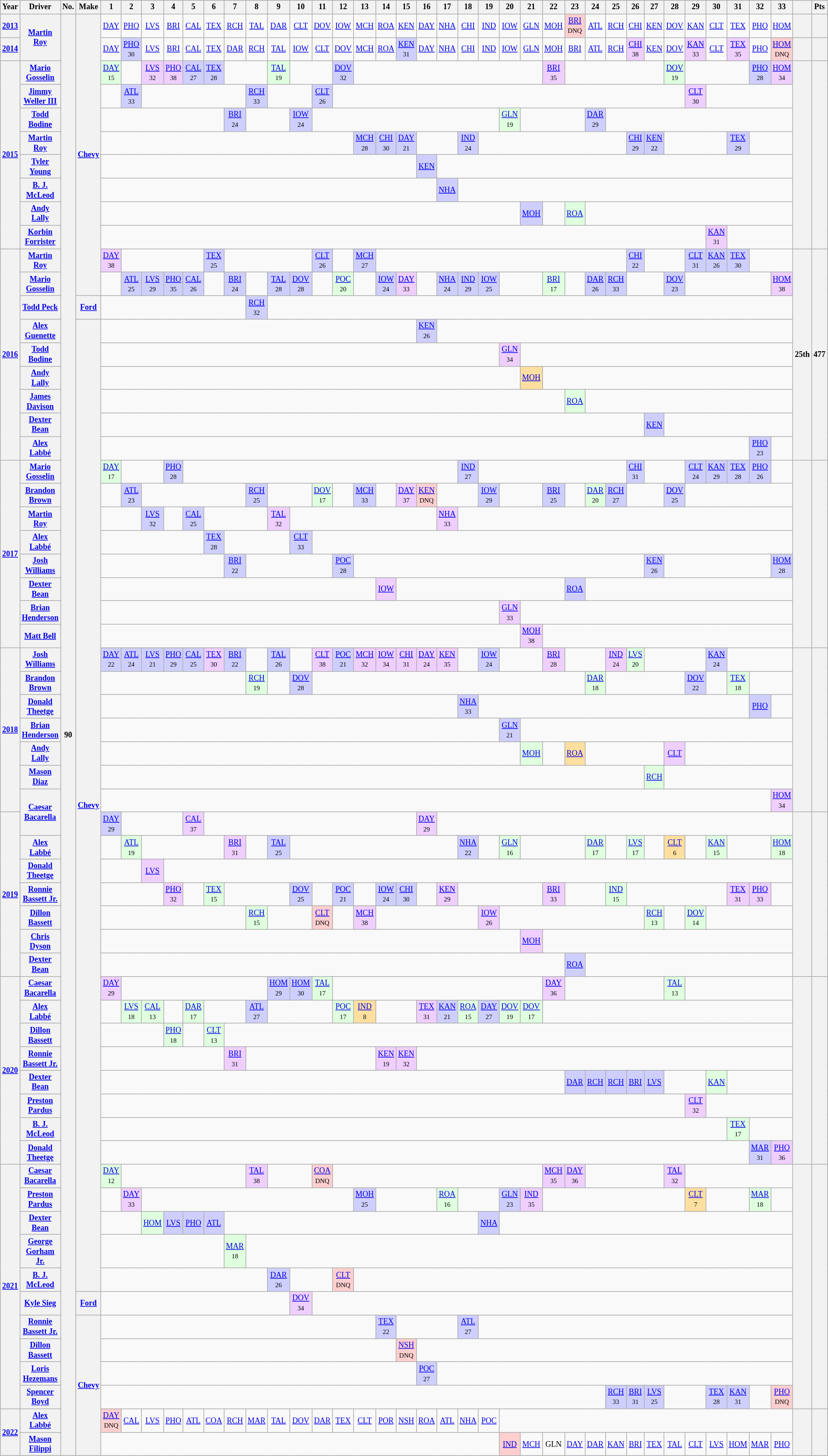<table class="wikitable" style="text-align:center; font-size:75%">
<tr>
<th>Year</th>
<th>Driver</th>
<th>No.</th>
<th>Make</th>
<th>1</th>
<th>2</th>
<th>3</th>
<th>4</th>
<th>5</th>
<th>6</th>
<th>7</th>
<th>8</th>
<th>9</th>
<th>10</th>
<th>11</th>
<th>12</th>
<th>13</th>
<th>14</th>
<th>15</th>
<th>16</th>
<th>17</th>
<th>18</th>
<th>19</th>
<th>20</th>
<th>21</th>
<th>22</th>
<th>23</th>
<th>24</th>
<th>25</th>
<th>26</th>
<th>27</th>
<th>28</th>
<th>29</th>
<th>30</th>
<th>31</th>
<th>32</th>
<th>33</th>
<th></th>
<th>Pts</th>
</tr>
<tr>
<th><a href='#'>2013</a></th>
<th rowspan=2><a href='#'>Martin Roy</a></th>
<th rowspan="61">90</th>
<th rowspan=12><a href='#'>Chevy</a></th>
<td><a href='#'>DAY</a></td>
<td><a href='#'>PHO</a></td>
<td><a href='#'>LVS</a></td>
<td><a href='#'>BRI</a></td>
<td><a href='#'>CAL</a></td>
<td><a href='#'>TEX</a></td>
<td><a href='#'>RCH</a></td>
<td><a href='#'>TAL</a></td>
<td><a href='#'>DAR</a></td>
<td><a href='#'>CLT</a></td>
<td><a href='#'>DOV</a></td>
<td><a href='#'>IOW</a></td>
<td><a href='#'>MCH</a></td>
<td><a href='#'>ROA</a></td>
<td><a href='#'>KEN</a></td>
<td><a href='#'>DAY</a></td>
<td><a href='#'>NHA</a></td>
<td><a href='#'>CHI</a></td>
<td><a href='#'>IND</a></td>
<td><a href='#'>IOW</a></td>
<td><a href='#'>GLN</a></td>
<td><a href='#'>MOH</a></td>
<td style="background:#FFCFCF;"><a href='#'>BRI</a><br><small>DNQ</small></td>
<td><a href='#'>ATL</a></td>
<td><a href='#'>RCH</a></td>
<td><a href='#'>CHI</a></td>
<td><a href='#'>KEN</a></td>
<td><a href='#'>DOV</a></td>
<td><a href='#'>KAN</a></td>
<td><a href='#'>CLT</a></td>
<td><a href='#'>TEX</a></td>
<td><a href='#'>PHO</a></td>
<td><a href='#'>HOM</a></td>
<th></th>
<th></th>
</tr>
<tr>
<th><a href='#'>2014</a></th>
<td><a href='#'>DAY</a></td>
<td style="background:#CFCFFF;"><a href='#'>PHO</a><br><small>30</small></td>
<td><a href='#'>LVS</a></td>
<td><a href='#'>BRI</a></td>
<td><a href='#'>CAL</a></td>
<td><a href='#'>TEX</a></td>
<td><a href='#'>DAR</a></td>
<td><a href='#'>RCH</a></td>
<td><a href='#'>TAL</a></td>
<td><a href='#'>IOW</a></td>
<td><a href='#'>CLT</a></td>
<td><a href='#'>DOV</a></td>
<td><a href='#'>MCH</a></td>
<td><a href='#'>ROA</a></td>
<td style="background:#CFCFFF;"><a href='#'>KEN</a><br><small>31</small></td>
<td><a href='#'>DAY</a></td>
<td><a href='#'>NHA</a></td>
<td><a href='#'>CHI</a></td>
<td><a href='#'>IND</a></td>
<td><a href='#'>IOW</a></td>
<td><a href='#'>GLN</a></td>
<td><a href='#'>MOH</a></td>
<td><a href='#'>BRI</a></td>
<td><a href='#'>ATL</a></td>
<td><a href='#'>RCH</a></td>
<td style="background:#EFCFFF;"><a href='#'>CHI</a><br><small>38</small></td>
<td><a href='#'>KEN</a></td>
<td><a href='#'>DOV</a></td>
<td style="background:#EFCFFF;"><a href='#'>KAN</a><br><small>33</small></td>
<td><a href='#'>CLT</a></td>
<td style="background:#EFCFFF;"><a href='#'>TEX</a><br><small>35</small></td>
<td><a href='#'>PHO</a></td>
<td style="background:#FFCFCF;"><a href='#'>HOM</a><br><small>DNQ</small></td>
<th></th>
<th></th>
</tr>
<tr>
<th rowspan=8><a href='#'>2015</a></th>
<th><a href='#'>Mario Gosselin</a></th>
<td style="background:#DFFFDF;"><a href='#'>DAY</a><br><small>15</small></td>
<td></td>
<td style="background:#EFCFFF;"><a href='#'>LVS</a><br><small>32</small></td>
<td style="background:#EFCFFF;"><a href='#'>PHO</a><br><small>38</small></td>
<td style="background:#CFCFFF;"><a href='#'>CAL</a><br><small>27</small></td>
<td style="background:#CFCFFF;"><a href='#'>TEX</a><br><small>28</small></td>
<td colspan=2></td>
<td style="background:#DFFFDF;"><a href='#'>TAL</a><br><small>19</small></td>
<td colspan=2></td>
<td style="background:#CFCFFF;"><a href='#'>DOV</a><br><small>32</small></td>
<td colspan=9></td>
<td style="background:#EFCFFF;"><a href='#'>BRI</a><br><small>35</small></td>
<td colspan=5></td>
<td style="background:#DFFFDF;"><a href='#'>DOV</a><br><small>19</small></td>
<td colspan=3></td>
<td style="background:#CFCFFF;"><a href='#'>PHO</a><br><small>28</small></td>
<td style="background:#EFCFFF;"><a href='#'>HOM</a><br><small>34</small></td>
<th rowspan=8></th>
<th rowspan=8></th>
</tr>
<tr>
<th><a href='#'>Jimmy Weller III</a></th>
<td></td>
<td style="background:#CFCFFF;"><a href='#'>ATL</a><br><small>33</small></td>
<td colspan=5></td>
<td style="background:#CFCFFF;"><a href='#'>RCH</a><br><small>33</small></td>
<td colspan=2></td>
<td style="background:#CFCFFF;"><a href='#'>CLT</a><br><small>26</small></td>
<td colspan=17></td>
<td style="background:#EFCFFF;"><a href='#'>CLT</a><br><small>30</small></td>
<td colspan=4></td>
</tr>
<tr>
<th><a href='#'>Todd Bodine</a></th>
<td colspan=6></td>
<td style="background:#CFCFFF;"><a href='#'>BRI</a><br><small>24</small></td>
<td colspan=2></td>
<td style="background:#CFCFFF;"><a href='#'>IOW</a><br><small>24</small></td>
<td colspan=9></td>
<td style="background:#DFFFDF;"><a href='#'>GLN</a><br><small>19</small></td>
<td colspan=3></td>
<td style="background:#CFCFFF;"><a href='#'>DAR</a><br><small>29</small></td>
<td colspan=9></td>
</tr>
<tr>
<th><a href='#'>Martin Roy</a></th>
<td colspan=12></td>
<td style="background:#CFCFFF;"><a href='#'>MCH</a><br><small>28</small></td>
<td style="background:#CFCFFF;"><a href='#'>CHI</a><br><small>30</small></td>
<td style="background:#CFCFFF;"><a href='#'>DAY</a><br><small>21</small></td>
<td colspan=2></td>
<td style="background:#CFCFFF;"><a href='#'>IND</a><br><small>24</small></td>
<td colspan=7></td>
<td style="background:#CFCFFF;"><a href='#'>CHI</a><br><small>29</small></td>
<td style="background:#CFCFFF;"><a href='#'>KEN</a><br><small>22</small></td>
<td colspan=3></td>
<td style="background:#CFCFFF;"><a href='#'>TEX</a><br><small>29</small></td>
<td colspan=2></td>
</tr>
<tr>
<th><a href='#'>Tyler Young</a></th>
<td colspan=15></td>
<td style="background:#CFCFFF;"><a href='#'>KEN</a><br></td>
<td colspan=17></td>
</tr>
<tr>
<th><a href='#'>B. J. McLeod</a></th>
<td colspan=16></td>
<td style="background:#CFCFFF;"><a href='#'>NHA</a><br></td>
<td colspan=16></td>
</tr>
<tr>
<th><a href='#'>Andy Lally</a></th>
<td colspan=20></td>
<td style="background:#CFCFFF;"><a href='#'>MOH</a><br></td>
<td></td>
<td style="background:#DFFFDF;"><a href='#'>ROA</a><br></td>
<td colspan=10></td>
</tr>
<tr>
<th><a href='#'>Korbin Forrister</a></th>
<td colspan=29></td>
<td style="background:#EFCFFF;"><a href='#'>KAN</a><br><small>31</small></td>
<td colspan=3></td>
</tr>
<tr>
<th rowspan=9><a href='#'>2016</a></th>
<th><a href='#'>Martin Roy</a></th>
<td style="background:#EFCFFF;"><a href='#'>DAY</a><br><small>38</small></td>
<td colspan=4></td>
<td style="background:#CFCFFF;"><a href='#'>TEX</a><br><small>25</small></td>
<td colspan=4></td>
<td style="background:#CFCFFF;"><a href='#'>CLT</a><br><small>26</small></td>
<td></td>
<td style="background:#CFCFFF;"><a href='#'>MCH</a><br><small>27</small></td>
<td colspan=12></td>
<td style="background:#CFCFFF;"><a href='#'>CHI</a><br><small>22</small></td>
<td colspan=2></td>
<td style="background:#CFCFFF;"><a href='#'>CLT</a><br><small>31</small></td>
<td style="background:#CFCFFF;"><a href='#'>KAN</a><br><small>26</small></td>
<td style="background:#CFCFFF;"><a href='#'>TEX</a><br><small>30</small></td>
<td colspan=2></td>
<th rowspan=9>25th</th>
<th rowspan=9>477</th>
</tr>
<tr>
<th><a href='#'>Mario Gosselin</a></th>
<td></td>
<td style="background:#CFCFFF;"><a href='#'>ATL</a><br><small>25</small></td>
<td style="background:#CFCFFF;"><a href='#'>LVS</a><br><small>29</small></td>
<td style="background:#CFCFFF;"><a href='#'>PHO</a><br><small>35</small></td>
<td style="background:#CFCFFF;"><a href='#'>CAL</a><br><small>26</small></td>
<td></td>
<td style="background:#CFCFFF;"><a href='#'>BRI</a><br><small>24</small></td>
<td></td>
<td style="background:#CFCFFF;"><a href='#'>TAL</a><br><small>28</small></td>
<td style="background:#CFCFFF;"><a href='#'>DOV</a><br><small>28</small></td>
<td></td>
<td style="background:#DFFFDF;"><a href='#'>POC</a><br><small>20</small></td>
<td></td>
<td style="background:#CFCFFF;"><a href='#'>IOW</a><br><small>24</small></td>
<td style="background:#EFCFFF;"><a href='#'>DAY</a><br><small>33</small></td>
<td></td>
<td style="background:#CFCFFF;"><a href='#'>NHA</a><br><small>24</small></td>
<td style="background:#CFCFFF;"><a href='#'>IND</a><br><small>29</small></td>
<td style="background:#CFCFFF;"><a href='#'>IOW</a><br><small>25</small></td>
<td colspan=2></td>
<td style="background:#DFFFDF;"><a href='#'>BRI</a><br><small>17</small></td>
<td></td>
<td style="background:#CFCFFF;"><a href='#'>DAR</a><br><small>26</small></td>
<td style="background:#CFCFFF;"><a href='#'>RCH</a><br><small>33</small></td>
<td colspan=2></td>
<td style="background:#CFCFFF;"><a href='#'>DOV</a><br><small>23</small></td>
<td colspan=4></td>
<td style="background:#EFCFFF;"><a href='#'>HOM</a><br><small>38</small></td>
</tr>
<tr>
<th><a href='#'>Todd Peck</a></th>
<th><a href='#'>Ford</a></th>
<td colspan=7></td>
<td style="background:#CFCFFF;"><a href='#'>RCH</a><br><small>32</small></td>
<td colspan=25></td>
</tr>
<tr>
<th><a href='#'>Alex Guenette</a></th>
<th rowspan="41"><a href='#'>Chevy</a></th>
<td colspan=15></td>
<td style="background:#CFCFFF;"><a href='#'>KEN</a><br><small>26</small></td>
<td colspan=17></td>
</tr>
<tr>
<th><a href='#'>Todd Bodine</a></th>
<td colspan=19></td>
<td style="background:#EFCFFF;"><a href='#'>GLN</a><br><small>34</small></td>
<td colspan=13></td>
</tr>
<tr>
<th><a href='#'>Andy Lally</a></th>
<td colspan=20></td>
<td style="background:#FFDF9F;"><a href='#'>MOH</a><br></td>
<td colspan=12></td>
</tr>
<tr>
<th><a href='#'>James Davison</a></th>
<td colspan=22></td>
<td style="background:#DFFFDF;"><a href='#'>ROA</a><br></td>
<td colspan=10></td>
</tr>
<tr>
<th><a href='#'>Dexter Bean</a></th>
<td colspan=26></td>
<td style="background:#CFCFFF;"><a href='#'>KEN</a><br></td>
<td colspan=6></td>
</tr>
<tr>
<th><a href='#'>Alex Labbé</a></th>
<td colspan=31></td>
<td style="background:#CFCFFF;"><a href='#'>PHO</a><br><small>23</small></td>
<td></td>
</tr>
<tr>
<th rowspan=8><a href='#'>2017</a></th>
<th><a href='#'>Mario Gosselin</a></th>
<td style="background:#DFFFDF;"><a href='#'>DAY</a><br><small>17</small></td>
<td colspan=2></td>
<td style="background:#CFCFFF;"><a href='#'>PHO</a><br><small>28</small></td>
<td colspan=13></td>
<td style="background:#CFCFFF;"><a href='#'>IND</a><br><small>27</small></td>
<td colspan=7></td>
<td style="background:#CFCFFF;"><a href='#'>CHI</a><br><small>31</small></td>
<td colspan=2></td>
<td style="background:#CFCFFF;"><a href='#'>CLT</a><br><small>24</small></td>
<td style="background:#CFCFFF;"><a href='#'>KAN</a><br><small>29</small></td>
<td style="background:#CFCFFF;"><a href='#'>TEX</a><br><small>28</small></td>
<td style="background:#CFCFFF;"><a href='#'>PHO</a><br><small>26</small></td>
<td></td>
<th rowspan=8></th>
<th rowspan=8></th>
</tr>
<tr>
<th><a href='#'>Brandon Brown</a></th>
<td></td>
<td style="background:#CFCFFF;"><a href='#'>ATL</a><br><small>23</small></td>
<td colspan=5></td>
<td style="background:#CFCFFF;"><a href='#'>RCH</a><br><small>25</small></td>
<td colspan=2></td>
<td style="background:#DFFFDF;"><a href='#'>DOV</a><br><small>17</small></td>
<td></td>
<td style="background:#CFCFFF;"><a href='#'>MCH</a><br><small>33</small></td>
<td></td>
<td style="background:#EFCFFF;"><a href='#'>DAY</a><br><small>37</small></td>
<td style="background:#FFCFCF;"><a href='#'>KEN</a><br><small>DNQ</small></td>
<td colspan=2></td>
<td style="background:#CFCFFF;"><a href='#'>IOW</a><br><small>29</small></td>
<td colspan=2></td>
<td style="background:#CFCFFF;"><a href='#'>BRI</a><br><small>25</small></td>
<td></td>
<td style="background:#DFFFDF;"><a href='#'>DAR</a><br><small>20</small></td>
<td style="background:#CFCFFF;"><a href='#'>RCH</a><br><small>27</small></td>
<td colspan=2></td>
<td style="background:#CFCFFF;"><a href='#'>DOV</a><br><small>25</small></td>
<td colspan=5></td>
</tr>
<tr>
<th><a href='#'>Martin Roy</a></th>
<td colspan=2></td>
<td style="background:#CFCFFF;"><a href='#'>LVS</a><br><small>32</small></td>
<td></td>
<td style="background:#CFCFFF;"><a href='#'>CAL</a><br><small>25</small></td>
<td colspan=3></td>
<td style="background:#EFCFFF;"><a href='#'>TAL</a><br><small>32</small></td>
<td colspan=7></td>
<td style="background:#EFCFFF;"><a href='#'>NHA</a><br><small>33</small></td>
<td colspan=16></td>
</tr>
<tr>
<th><a href='#'>Alex Labbé</a></th>
<td colspan=5></td>
<td style="background:#CFCFFF;"><a href='#'>TEX</a><br><small>28</small></td>
<td colspan=3></td>
<td style="background:#CFCFFF;"><a href='#'>CLT</a><br><small>33</small></td>
<td colspan=23></td>
</tr>
<tr>
<th><a href='#'>Josh Williams</a></th>
<td colspan=6></td>
<td style="background:#CFCFFF;"><a href='#'>BRI</a><br><small>22</small></td>
<td colspan=4></td>
<td style="background:#CFCFFF;"><a href='#'>POC</a><br><small>28</small></td>
<td colspan=14></td>
<td style="background:#CFCFFF;"><a href='#'>KEN</a><br><small>26</small></td>
<td colspan=5></td>
<td style="background:#CFCFFF;"><a href='#'>HOM</a><br><small>28</small></td>
</tr>
<tr>
<th><a href='#'>Dexter Bean</a></th>
<td colspan=13></td>
<td style="background:#EFCFFF;"><a href='#'>IOW</a><br></td>
<td colspan=8></td>
<td style="background:#CFCFFF;"><a href='#'>ROA</a><br></td>
<td colspan=10></td>
</tr>
<tr>
<th><a href='#'>Brian Henderson</a></th>
<td colspan=19></td>
<td style="background:#EFCFFF;"><a href='#'>GLN</a><br><small>33</small></td>
<td colspan=13></td>
</tr>
<tr>
<th><a href='#'>Matt Bell</a></th>
<td colspan=20></td>
<td style="background:#EFCFFF;"><a href='#'>MOH</a><br><small>38</small></td>
<td colspan=12></td>
</tr>
<tr>
<th rowspan=7><a href='#'>2018</a></th>
<th><a href='#'>Josh Williams</a></th>
<td style="background:#CFCFFF;"><a href='#'>DAY</a><br><small>22</small></td>
<td style="background:#CFCFFF;"><a href='#'>ATL</a><br><small>24</small></td>
<td style="background:#CFCFFF;"><a href='#'>LVS</a><br><small>21</small></td>
<td style="background:#CFCFFF;"><a href='#'>PHO</a><br><small>29</small></td>
<td style="background:#CFCFFF;"><a href='#'>CAL</a><br><small>25</small></td>
<td style="background:#EFCFFF;"><a href='#'>TEX</a><br><small>30</small></td>
<td style="background:#CFCFFF;"><a href='#'>BRI</a><br><small>22</small></td>
<td></td>
<td style="background:#CFCFFF;"><a href='#'>TAL</a><br><small>26</small></td>
<td></td>
<td style="background:#EFCFFF;"><a href='#'>CLT</a><br><small>38</small></td>
<td style="background:#CFCFFF;"><a href='#'>POC</a><br><small>21</small></td>
<td style="background:#EFCFFF;"><a href='#'>MCH</a><br><small>32</small></td>
<td style="background:#EFCFFF;"><a href='#'>IOW</a><br><small>34</small></td>
<td style="background:#EFCFFF;"><a href='#'>CHI</a><br><small>31</small></td>
<td style="background:#EFCFFF;"><a href='#'>DAY</a><br><small>24</small></td>
<td style="background:#EFCFFF;"><a href='#'>KEN</a><br><small>35</small></td>
<td></td>
<td style="background:#CFCFFF;"><a href='#'>IOW</a><br><small>24</small></td>
<td colspan=2></td>
<td style="background:#EFCFFF;"><a href='#'>BRI</a><br><small>28</small></td>
<td colspan=2></td>
<td style="background:#EFCFFF;"><a href='#'>IND</a><br><small>24</small></td>
<td style="background:#DFFFDF;"><a href='#'>LVS</a><br><small>20</small></td>
<td colspan=3></td>
<td style="background:#CFCFFF;"><a href='#'>KAN</a><br><small>24</small></td>
<td colspan=3></td>
<th rowspan=7></th>
<th rowspan=7></th>
</tr>
<tr>
<th><a href='#'>Brandon Brown</a></th>
<td colspan=7></td>
<td style="background:#DFFFDF;"><a href='#'>RCH</a><br><small>19</small></td>
<td></td>
<td style="background:#CFCFFF;"><a href='#'>DOV</a><br><small>28</small></td>
<td colspan=13></td>
<td style="background:#DFFFDF;"><a href='#'>DAR</a><br><small>18</small></td>
<td colspan=4></td>
<td style="background:#CFCFFF;"><a href='#'>DOV</a><br><small>22</small></td>
<td></td>
<td style="background:#DFFFDF;"><a href='#'>TEX</a><br><small>18</small></td>
<td colspan=2></td>
</tr>
<tr>
<th><a href='#'>Donald Theetge</a></th>
<td colspan=17></td>
<td style="background:#CFCFFF;"><a href='#'>NHA</a><br><small>33</small></td>
<td colspan=13></td>
<td style="background:#CFCFFF;"><a href='#'>PHO</a><br></td>
<td></td>
</tr>
<tr>
<th><a href='#'>Brian Henderson</a></th>
<td colspan=19></td>
<td style="background:#CFCFFF;"><a href='#'>GLN</a><br><small>21</small></td>
<td colspan=13></td>
</tr>
<tr>
<th><a href='#'>Andy Lally</a></th>
<td colspan=20></td>
<td style="background:#DFFFDF;"><a href='#'>MOH</a><br></td>
<td></td>
<td style="background:#FFDF9F;"><a href='#'>ROA</a><br></td>
<td colspan=4></td>
<td style="background:#EFCFFF;"><a href='#'>CLT</a><br></td>
<td colspan=5></td>
</tr>
<tr>
<th><a href='#'>Mason Diaz</a></th>
<td colspan=26></td>
<td style="background:#DFFFDF;"><a href='#'>RCH</a><br></td>
<td colspan=6></td>
</tr>
<tr>
<th rowspan=2><a href='#'>Caesar Bacarella</a></th>
<td colspan=32></td>
<td style="background:#EFCFFF;"><a href='#'>HOM</a><br><small>34</small></td>
</tr>
<tr>
<th rowspan=7><a href='#'>2019</a></th>
<td style="background:#CFCFFF;"><a href='#'>DAY</a><br><small>29</small></td>
<td colspan=3></td>
<td style="background:#EFCFFF;"><a href='#'>CAL</a><br><small>37</small></td>
<td colspan=10></td>
<td style="background:#EFCFFF;"><a href='#'>DAY</a><br><small>29</small></td>
<td colspan=17></td>
<th rowspan=7></th>
<th rowspan=7></th>
</tr>
<tr>
<th><a href='#'>Alex Labbé</a></th>
<td></td>
<td style="background:#DFFFDF;"><a href='#'>ATL</a><br><small>19</small></td>
<td colspan=4></td>
<td style="background:#EFCFFF;"><a href='#'>BRI</a><br><small>31</small></td>
<td></td>
<td style="background:#CFCFFF;"><a href='#'>TAL</a><br><small>25</small></td>
<td colspan=8></td>
<td style="background:#CFCFFF;"><a href='#'>NHA</a><br><small>22</small></td>
<td></td>
<td style="background:#DFFFDF;"><a href='#'>GLN</a><br><small>16</small></td>
<td colspan=3></td>
<td style="background:#DFFFDF;"><a href='#'>DAR</a><br><small>17</small></td>
<td></td>
<td style="background:#DFFFDF;"><a href='#'>LVS</a><br><small>17</small></td>
<td></td>
<td style="background:#FFDF9F;"><a href='#'>CLT</a><br><small>6</small></td>
<td></td>
<td style="background:#DFFFDF;"><a href='#'>KAN</a><br><small>15</small></td>
<td colspan=2></td>
<td style="background:#DFFFDF;"><a href='#'>HOM</a><br><small>18</small></td>
</tr>
<tr>
<th><a href='#'>Donald Theetge</a></th>
<td colspan=2></td>
<td style="background:#EFCFFF;"><a href='#'>LVS</a><br></td>
<td colspan=30></td>
</tr>
<tr>
<th><a href='#'>Ronnie Bassett Jr.</a></th>
<td colspan=3></td>
<td style="background:#EFCFFF;"><a href='#'>PHO</a><br><small>32</small></td>
<td></td>
<td style="background:#DFFFDF;"><a href='#'>TEX</a><br><small>15</small></td>
<td colspan=3></td>
<td style="background:#CFCFFF;"><a href='#'>DOV</a><br><small>25</small></td>
<td></td>
<td style="background:#CFCFFF;"><a href='#'>POC</a><br><small>21</small></td>
<td></td>
<td style="background:#CFCFFF;"><a href='#'>IOW</a><br><small>24</small></td>
<td style="background:#CFCFFF;"><a href='#'>CHI</a><br><small>30</small></td>
<td></td>
<td style="background:#EFCFFF;"><a href='#'>KEN</a><br><small>29</small></td>
<td colspan=4></td>
<td style="background:#EFCFFF;"><a href='#'>BRI</a><br><small>33</small></td>
<td colspan=2></td>
<td style="background:#DFFFDF;"><a href='#'>IND</a><br><small>15</small></td>
<td colspan=5></td>
<td style="background:#EFCFFF;"><a href='#'>TEX</a><br><small>31</small></td>
<td style="background:#EFCFFF;"><a href='#'>PHO</a><br><small>33</small></td>
<td></td>
</tr>
<tr>
<th><a href='#'>Dillon Bassett</a></th>
<td colspan=7></td>
<td style="background:#DFFFDF;"><a href='#'>RCH</a><br><small>15</small></td>
<td colspan=2></td>
<td style="background:#FFCFCF;"><a href='#'>CLT</a><br><small>DNQ</small></td>
<td></td>
<td style="background:#EFCFFF;"><a href='#'>MCH</a><br><small>38</small></td>
<td colspan=5></td>
<td style="background:#EFCFFF;"><a href='#'>IOW</a><br><small>26</small></td>
<td colspan=7></td>
<td style="background:#DFFFDF;"><a href='#'>RCH</a><br><small>13</small></td>
<td></td>
<td style="background:#DFFFDF;"><a href='#'>DOV</a><br><small>14</small></td>
<td colspan=4></td>
</tr>
<tr>
<th><a href='#'>Chris Dyson</a></th>
<td colspan=20></td>
<td style="background:#EFCFFF;"><a href='#'>MOH</a><br></td>
<td colspan=12></td>
</tr>
<tr>
<th><a href='#'>Dexter Bean</a></th>
<td colspan=22></td>
<td style="background:#CFCFFF;"><a href='#'>ROA</a><br></td>
<td colspan=10></td>
</tr>
<tr>
<th rowspan=8><a href='#'>2020</a></th>
<th><a href='#'>Caesar Bacarella</a></th>
<td style="background:#EFCFFF;"><a href='#'>DAY</a><br><small>29</small></td>
<td colspan=7></td>
<td style="background:#CFCFFF;"><a href='#'>HOM</a><br><small>29</small></td>
<td style="background:#CFCFFF;"><a href='#'>HOM</a><br><small>30</small></td>
<td style="background:#DFFFDF;"><a href='#'>TAL</a><br><small>17</small></td>
<td colspan=10></td>
<td style="background:#EFCFFF;"><a href='#'>DAY</a><br><small>36</small></td>
<td colspan=5></td>
<td style="background:#DFFFDF;"><a href='#'>TAL</a><br><small>13</small></td>
<td colspan=5></td>
<th rowspan=8></th>
<th rowspan=8></th>
</tr>
<tr>
<th><a href='#'>Alex Labbé</a></th>
<td></td>
<td style="background:#DFFFDF;"><a href='#'>LVS</a><br><small>18</small></td>
<td style="background:#DFFFDF;"><a href='#'>CAL</a><br><small>13</small></td>
<td></td>
<td style="background:#DFFFDF;"><a href='#'>DAR</a><br><small>17</small></td>
<td colspan=2></td>
<td style="background:#CFCFFF;"><a href='#'>ATL</a><br><small>27</small></td>
<td colspan=3></td>
<td style="background:#DFFFDF;"><a href='#'>POC</a><br><small>17</small></td>
<td style="background:#FFDF9F;"><a href='#'>IND</a><br><small>8</small></td>
<td colspan=2></td>
<td style="background:#EFCFFF;"><a href='#'>TEX</a><br><small>31</small></td>
<td style="background:#CFCFFF;"><a href='#'>KAN</a><br><small>21</small></td>
<td style="background:#DFFFDF;"><a href='#'>ROA</a><br><small>15</small></td>
<td style="background:#CFCFFF;"><a href='#'>DAY</a><br><small>27</small></td>
<td style="background:#DFFFDF;"><a href='#'>DOV</a><br><small>19</small></td>
<td style="background:#DFFFDF;"><a href='#'>DOV</a><br><small>17</small></td>
<td colspan=12></td>
</tr>
<tr>
<th><a href='#'>Dillon Bassett</a></th>
<td colspan=3></td>
<td style="background:#DFFFDF;"><a href='#'>PHO</a><br><small>18</small></td>
<td></td>
<td style="background:#DFFFDF;"><a href='#'>CLT</a><br><small>13</small></td>
<td colspan=27></td>
</tr>
<tr>
<th><a href='#'>Ronnie Bassett Jr.</a></th>
<td colspan=6></td>
<td style="background:#EFCFFF;"><a href='#'>BRI</a><br><small>31</small></td>
<td colspan=6></td>
<td style="background:#EFCFFF;"><a href='#'>KEN</a><br><small>19</small></td>
<td style="background:#EFCFFF;"><a href='#'>KEN</a><br><small>32</small></td>
<td colspan=18></td>
</tr>
<tr>
<th><a href='#'>Dexter Bean</a></th>
<td colspan=22></td>
<td style="background:#CFCFFF;"><a href='#'>DAR</a><br></td>
<td style="background:#CFCFFF;"><a href='#'>RCH</a><br></td>
<td style="background:#CFCFFF;"><a href='#'>RCH</a><br></td>
<td style="background:#CFCFFF;"><a href='#'>BRI</a><br></td>
<td style="background:#CFCFFF;"><a href='#'>LVS</a><br></td>
<td colspan=2></td>
<td style="background:#DFFFDF;"><a href='#'>KAN</a><br></td>
<td colspan=3></td>
</tr>
<tr>
<th><a href='#'>Preston Pardus</a></th>
<td colspan=28></td>
<td style="background:#EFCFFF;"><a href='#'>CLT</a><br><small>32</small></td>
<td colspan=4></td>
</tr>
<tr>
<th><a href='#'>B. J. McLeod</a></th>
<td colspan=30></td>
<td style="background:#DFFFDF;"><a href='#'>TEX</a><br><small>17</small></td>
<td colspan=2></td>
</tr>
<tr>
<th><a href='#'>Donald Theetge</a></th>
<td colspan=31></td>
<td style="background:#CFCFFF;"><a href='#'>MAR</a><br><small>31</small></td>
<td style="background:#EFCFFF;"><a href='#'>PHO</a><br><small>36</small></td>
</tr>
<tr>
<th rowspan=10><a href='#'>2021</a></th>
<th><a href='#'>Caesar Bacarella</a></th>
<td style="background:#DFFFDF;"><a href='#'>DAY</a><br><small>12</small></td>
<td colspan=6></td>
<td style="background:#EFCFFF;"><a href='#'>TAL</a><br><small>38</small></td>
<td colspan=2></td>
<td style="background:#FFCFCF;"><a href='#'>COA</a><br><small>DNQ</small></td>
<td colspan=10></td>
<td style="background:#EFCFFF;"><a href='#'>MCH</a><br><small>35</small></td>
<td style="background:#EFCFFF;"><a href='#'>DAY</a><br><small>36</small></td>
<td colspan=4></td>
<td style="background:#EFCFFF;"><a href='#'>TAL</a><br><small>32</small></td>
<td colspan=5></td>
<th rowspan=10></th>
<th rowspan=10></th>
</tr>
<tr>
<th><a href='#'>Preston Pardus</a></th>
<td></td>
<td style="background:#EFCFFF;"><a href='#'>DAY</a><br><small>33</small></td>
<td colspan=10></td>
<td style="background:#CFCFFF;"><a href='#'>MOH</a><br><small>25</small></td>
<td colspan=3></td>
<td style="background:#DFFFDF;"><a href='#'>ROA</a><br><small>16</small></td>
<td colspan=2></td>
<td style="background:#CFCFFF;"><a href='#'>GLN</a><br><small>23</small></td>
<td style="background:#EFCFFF;"><a href='#'>IND</a><br><small>35</small></td>
<td colspan=7></td>
<td style="background:#FFDF9F;"><a href='#'>CLT</a><br><small>7</small></td>
<td colspan=2></td>
<td style="background:#DFFFDF;"><a href='#'>MAR</a><br><small>18</small></td>
<td></td>
</tr>
<tr>
<th><a href='#'>Dexter Bean</a></th>
<td colspan=2></td>
<td style="background:#DFFFDF;"><a href='#'>HOM</a><br></td>
<td style="background:#CFCFFF;"><a href='#'>LVS</a><br></td>
<td style="background:#CFCFFF;"><a href='#'>PHO</a><br></td>
<td style="background:#CFCFFF;"><a href='#'>ATL</a><br></td>
<td colspan=12></td>
<td style="background:#CFCFFF;"><a href='#'>NHA</a><br></td>
<td colspan=14></td>
</tr>
<tr>
<th><a href='#'>George Gorham Jr.</a></th>
<td colspan=6></td>
<td style="background:#DFFFDF;"><a href='#'>MAR</a><br><small>18</small></td>
<td colspan=26></td>
</tr>
<tr>
<th><a href='#'>B. J. McLeod</a></th>
<td colspan=8></td>
<td style="background:#CFCFFF;"><a href='#'>DAR</a><br><small>26</small></td>
<td colspan=2></td>
<td style="background:#FFCFCF;"><a href='#'>CLT</a><br><small>DNQ</small></td>
<td colspan=21></td>
</tr>
<tr>
<th><a href='#'>Kyle Sieg</a></th>
<th><a href='#'>Ford</a></th>
<td colspan=9></td>
<td style="background:#EFCFFF;"><a href='#'>DOV</a><br><small>34</small></td>
<td colspan=23></td>
</tr>
<tr>
<th><a href='#'>Ronnie Bassett Jr.</a></th>
<th rowspan=6><a href='#'>Chevy</a></th>
<td colspan=13></td>
<td style="background:#CFCFFF;"><a href='#'>TEX</a><br><small>22</small></td>
<td colspan=3></td>
<td style="background:#CFCFFF;"><a href='#'>ATL</a><br><small>27</small></td>
<td colspan=15></td>
</tr>
<tr>
<th><a href='#'>Dillon Bassett</a></th>
<td colspan=14></td>
<td style="background:#FFCFCF;"><a href='#'>NSH</a><br><small>DNQ</small></td>
<td colspan=18></td>
</tr>
<tr>
<th><a href='#'>Loris Hezemans</a></th>
<td colspan=15></td>
<td style="background:#CFCFFF;"><a href='#'>POC</a><br><small>27</small></td>
<td colspan=17></td>
</tr>
<tr>
<th><a href='#'>Spencer Boyd</a></th>
<td colspan=24></td>
<td style="background:#CFCFFF;"><a href='#'>RCH</a><br><small>33</small></td>
<td style="background:#CFCFFF;"><a href='#'>BRI</a><br><small>31</small></td>
<td style="background:#CFCFFF;"><a href='#'>LVS</a><br><small>25</small></td>
<td colspan=2></td>
<td style="background:#CFCFFF;"><a href='#'>TEX</a><br><small>28</small></td>
<td style="background:#CFCFFF;"><a href='#'>KAN</a><br><small>31</small></td>
<td></td>
<td style="background:#FFCFCF;"><a href='#'>PHO</a><br><small>DNQ</small></td>
</tr>
<tr>
<th rowspan=2><a href='#'>2022</a></th>
<th><a href='#'>Alex Labbé</a></th>
<td style="background:#FFCFCF;"><a href='#'>DAY</a><br><small>DNQ</small></td>
<td><a href='#'>CAL</a></td>
<td><a href='#'>LVS</a></td>
<td><a href='#'>PHO</a></td>
<td><a href='#'>ATL</a></td>
<td><a href='#'>COA</a></td>
<td><a href='#'>RCH</a></td>
<td><a href='#'>MAR</a></td>
<td><a href='#'>TAL</a></td>
<td><a href='#'>DOV</a></td>
<td><a href='#'>DAR</a></td>
<td><a href='#'>TEX</a></td>
<td><a href='#'>CLT</a></td>
<td><a href='#'>POR</a></td>
<td><a href='#'>NSH</a></td>
<td><a href='#'>ROA</a></td>
<td><a href='#'>ATL</a></td>
<td><a href='#'>NHA</a></td>
<td><a href='#'>POC</a></td>
<td colspan=14></td>
<th rowspan=2></th>
<th rowspan=2></th>
</tr>
<tr>
<th><a href='#'>Mason Filippi</a></th>
<td colspan=19></td>
<td style="background:#FFCFCF;"><a href='#'>IND</a><br></td>
<td><a href='#'>MCH</a></td>
<td>GLN</td>
<td><a href='#'>DAY</a></td>
<td><a href='#'>DAR</a></td>
<td><a href='#'>KAN</a></td>
<td><a href='#'>BRI</a></td>
<td><a href='#'>TEX</a></td>
<td><a href='#'>TAL</a></td>
<td><a href='#'>CLT</a></td>
<td><a href='#'>LVS</a></td>
<td><a href='#'>HOM</a></td>
<td><a href='#'>MAR</a></td>
<td><a href='#'>PHO</a></td>
</tr>
</table>
